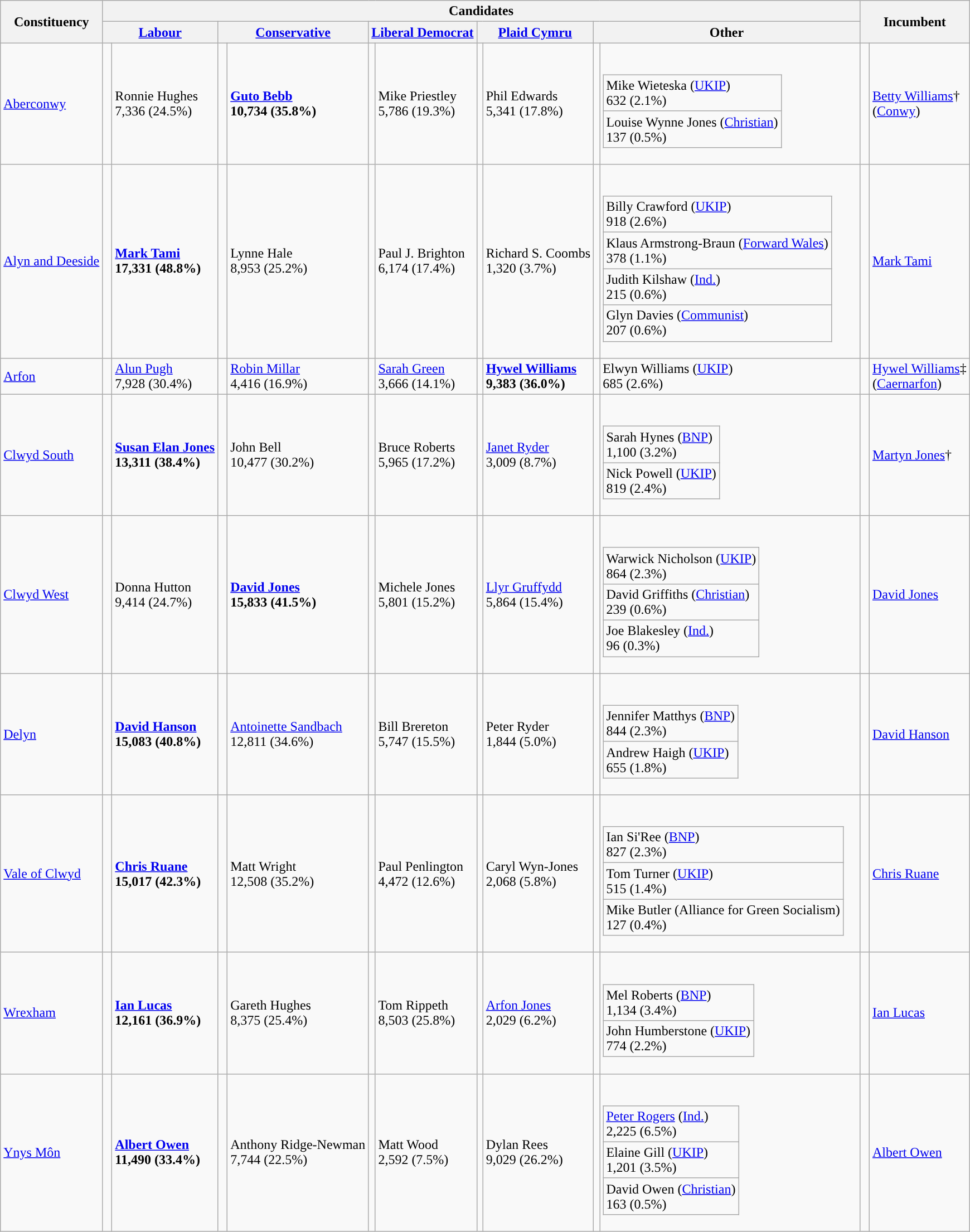<table class="wikitable">
<tr>
<th rowspan="2">Constituency</th>
<th colspan="10">Candidates</th>
<th colspan="2" rowspan="2">Incumbent</th>
</tr>
<tr>
<th colspan="2"><a href='#'>Labour</a></th>
<th colspan="2"><a href='#'>Conservative</a></th>
<th colspan="2"><a href='#'>Liberal Democrat</a></th>
<th colspan="2"><a href='#'>Plaid Cymru</a></th>
<th colspan="2">Other</th>
</tr>
<tr>
<td><a href='#'>Aberconwy</a></td>
<td></td>
<td>Ronnie Hughes<br>7,336 (24.5%)</td>
<td style="color:inherit;background:"> </td>
<td><strong><a href='#'>Guto Bebb</a></strong><br><strong>10,734 (35.8%)</strong></td>
<td></td>
<td>Mike Priestley<br>5,786 (19.3%)</td>
<td></td>
<td>Phil Edwards<br>5,341 (17.8%)</td>
<td></td>
<td><br><table class="wikitable">
<tr>
<td>Mike Wieteska (<a href='#'>UKIP</a>)<br>632 (2.1%)</td>
</tr>
<tr>
<td>Louise Wynne Jones (<a href='#'>Christian</a>)<br>137 (0.5%)</td>
</tr>
</table>
</td>
<td style="color:inherit;background:"> </td>
<td><a href='#'>Betty Williams</a>†<br>(<a href='#'>Conwy</a>)</td>
</tr>
<tr>
<td><a href='#'>Alyn and Deeside</a></td>
<td style="color:inherit;background:"> </td>
<td><strong><a href='#'>Mark Tami</a></strong><br><strong>17,331 (48.8%)</strong></td>
<td></td>
<td>Lynne Hale<br>8,953 (25.2%)</td>
<td></td>
<td>Paul J. Brighton<br>6,174 (17.4%)</td>
<td></td>
<td>Richard S. Coombs<br>1,320 (3.7%)</td>
<td></td>
<td><br><table class="wikitable">
<tr>
<td>Billy Crawford (<a href='#'>UKIP</a>)<br>918 (2.6%)</td>
</tr>
<tr>
<td>Klaus Armstrong-Braun (<a href='#'>Forward Wales</a>)<br>378 (1.1%)</td>
</tr>
<tr>
<td>Judith Kilshaw (<a href='#'>Ind.</a>)<br>215 (0.6%)</td>
</tr>
<tr>
<td>Glyn Davies (<a href='#'>Communist</a>)<br>207 (0.6%)</td>
</tr>
</table>
</td>
<td style="color:inherit;background:"> </td>
<td><a href='#'>Mark Tami</a></td>
</tr>
<tr>
<td><a href='#'>Arfon</a></td>
<td></td>
<td><a href='#'>Alun Pugh</a><br>7,928 (30.4%)</td>
<td></td>
<td><a href='#'>Robin Millar</a><br>4,416 (16.9%)</td>
<td></td>
<td><a href='#'>Sarah Green</a><br>3,666 (14.1%)</td>
<td style="color:inherit;background-color: "></td>
<td><strong><a href='#'>Hywel Williams</a></strong><br><strong>9,383 (36.0%)</strong></td>
<td></td>
<td>Elwyn Williams (<a href='#'>UKIP</a>)<br>685 (2.6%)</td>
<td style="color:inherit;background-color: "></td>
<td><a href='#'>Hywel Williams</a>‡<br>(<a href='#'>Caernarfon</a>)</td>
</tr>
<tr>
<td><a href='#'>Clwyd South</a></td>
<td style="color:inherit;background:"> </td>
<td><strong><a href='#'>Susan Elan Jones</a></strong><br><strong>13,311 (38.4%)</strong></td>
<td></td>
<td>John Bell<br>10,477 (30.2%)</td>
<td></td>
<td>Bruce Roberts<br>5,965 (17.2%)</td>
<td></td>
<td><a href='#'>Janet Ryder</a><br>3,009 (8.7%)</td>
<td></td>
<td><br><table class="wikitable">
<tr>
<td>Sarah Hynes (<a href='#'>BNP</a>)<br>1,100 (3.2%)</td>
</tr>
<tr>
<td>Nick Powell (<a href='#'>UKIP</a>)<br>819 (2.4%)</td>
</tr>
</table>
</td>
<td style="color:inherit;background:"> </td>
<td><a href='#'>Martyn Jones</a>†</td>
</tr>
<tr>
<td><a href='#'>Clwyd West</a></td>
<td></td>
<td>Donna Hutton<br>9,414 (24.7%)</td>
<td style="color:inherit;background:"> </td>
<td><strong><a href='#'>David Jones</a></strong><br><strong>15,833 (41.5%)</strong></td>
<td></td>
<td>Michele Jones<br>5,801 (15.2%)</td>
<td></td>
<td><a href='#'>Llyr Gruffydd</a><br>5,864 (15.4%)</td>
<td></td>
<td><br><table class="wikitable">
<tr>
<td>Warwick Nicholson (<a href='#'>UKIP</a>)<br>864 (2.3%)</td>
</tr>
<tr>
<td>David Griffiths (<a href='#'>Christian</a>)<br>239 (0.6%)</td>
</tr>
<tr>
<td>Joe Blakesley (<a href='#'>Ind.</a>)<br>96 (0.3%)</td>
</tr>
</table>
</td>
<td style="color:inherit;background:"> </td>
<td><a href='#'>David Jones</a></td>
</tr>
<tr>
<td><a href='#'>Delyn</a></td>
<td style="color:inherit;background:"> </td>
<td><strong><a href='#'>David Hanson</a></strong><br><strong>15,083 (40.8%)</strong></td>
<td></td>
<td><a href='#'>Antoinette Sandbach</a><br>12,811 (34.6%)</td>
<td></td>
<td>Bill Brereton<br>5,747 (15.5%)</td>
<td></td>
<td>Peter Ryder<br>1,844 (5.0%)</td>
<td></td>
<td><br><table class="wikitable">
<tr>
<td>Jennifer Matthys (<a href='#'>BNP</a>)<br>844 (2.3%)</td>
</tr>
<tr>
<td>Andrew Haigh (<a href='#'>UKIP</a>)<br>655 (1.8%)</td>
</tr>
</table>
</td>
<td style="color:inherit;background:"> </td>
<td><a href='#'>David Hanson</a></td>
</tr>
<tr>
<td><a href='#'>Vale of Clwyd</a></td>
<td style="color:inherit;background:"> </td>
<td><strong><a href='#'>Chris Ruane</a></strong><br><strong>15,017 (42.3%)</strong></td>
<td></td>
<td>Matt Wright<br>12,508 (35.2%)</td>
<td></td>
<td>Paul Penlington<br>4,472 (12.6%)</td>
<td></td>
<td>Caryl Wyn-Jones<br>2,068 (5.8%)</td>
<td></td>
<td><br><table class="wikitable">
<tr>
<td>Ian Si'Ree (<a href='#'>BNP</a>)<br>827 (2.3%)</td>
</tr>
<tr>
<td>Tom Turner (<a href='#'>UKIP</a>)<br>515 (1.4%)</td>
</tr>
<tr>
<td>Mike Butler (Alliance for Green Socialism)<br>127 (0.4%)</td>
</tr>
</table>
</td>
<td style="color:inherit;background:"> </td>
<td><a href='#'>Chris Ruane</a></td>
</tr>
<tr>
<td><a href='#'>Wrexham</a></td>
<td style="color:inherit;background:"> </td>
<td><strong><a href='#'>Ian Lucas</a></strong><br><strong>12,161 (36.9%)</strong></td>
<td></td>
<td>Gareth Hughes<br>8,375 (25.4%)</td>
<td></td>
<td>Tom Rippeth<br>8,503 (25.8%)</td>
<td></td>
<td><a href='#'>Arfon Jones</a><br>2,029 (6.2%)</td>
<td></td>
<td><br><table class="wikitable">
<tr>
<td>Mel Roberts (<a href='#'>BNP</a>)<br>1,134 (3.4%)</td>
</tr>
<tr>
<td>John Humberstone (<a href='#'>UKIP</a>)<br>774 (2.2%)</td>
</tr>
</table>
</td>
<td style="color:inherit;background:"> </td>
<td><a href='#'>Ian Lucas</a></td>
</tr>
<tr>
<td><a href='#'>Ynys Môn</a></td>
<td style="color:inherit;background:"> </td>
<td><strong><a href='#'>Albert Owen</a></strong><br><strong>11,490 (33.4%)</strong></td>
<td></td>
<td>Anthony Ridge-Newman<br>7,744 (22.5%)</td>
<td></td>
<td>Matt Wood<br>2,592 (7.5%)</td>
<td></td>
<td>Dylan Rees<br>9,029 (26.2%)</td>
<td></td>
<td><br><table class="wikitable">
<tr>
<td><a href='#'>Peter Rogers</a> (<a href='#'>Ind.</a>)<br>2,225 (6.5%)</td>
</tr>
<tr>
<td>Elaine Gill (<a href='#'>UKIP</a>)<br>1,201 (3.5%)</td>
</tr>
<tr>
<td>David Owen (<a href='#'>Christian</a>)<br>163 (0.5%)</td>
</tr>
</table>
</td>
<td style="color:inherit;background:"> </td>
<td><a href='#'>Albert Owen</a></td>
</tr>
</table>
